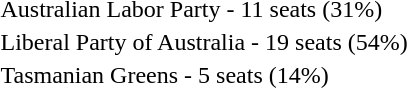<table border=0>
<tr>
<td width=20 > </td>
<td>Australian Labor Party - 11 seats (31%)</td>
</tr>
<tr>
<td> </td>
<td>Liberal Party of Australia - 19 seats (54%)</td>
</tr>
<tr>
<td> </td>
<td>Tasmanian Greens - 5 seats (14%)</td>
</tr>
</table>
